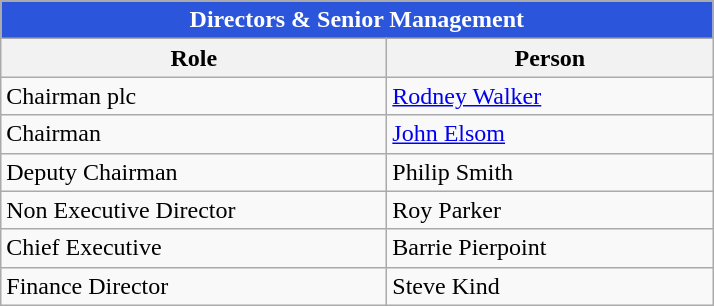<table class="wikitable" style="text-align:left;">
<tr>
<th colspan=2 style="color:white; background:#2B55DB;">Directors & Senior Management</th>
</tr>
<tr>
<th style="width:250px;">Role</th>
<th style="width:210px;">Person</th>
</tr>
<tr>
<td>Chairman plc</td>
<td> <a href='#'>Rodney Walker</a></td>
</tr>
<tr>
<td>Chairman</td>
<td> <a href='#'>John Elsom</a></td>
</tr>
<tr>
<td>Deputy Chairman</td>
<td> Philip Smith</td>
</tr>
<tr>
<td>Non Executive Director</td>
<td> Roy Parker</td>
</tr>
<tr>
<td>Chief Executive</td>
<td> Barrie Pierpoint</td>
</tr>
<tr>
<td>Finance Director</td>
<td> Steve Kind</td>
</tr>
</table>
